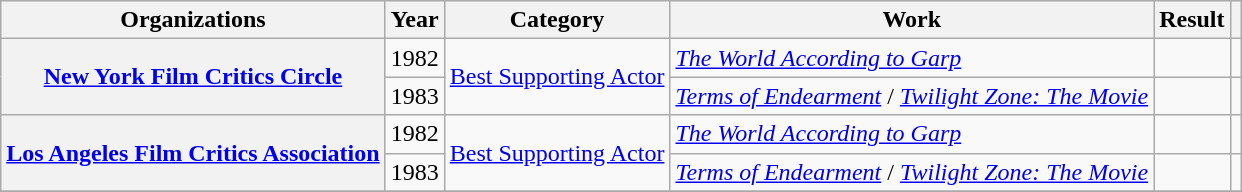<table class= "wikitable plainrowheaders sortable">
<tr>
<th>Organizations</th>
<th scope="col">Year</th>
<th scope="col">Category</th>
<th scope="col">Work</th>
<th scope="col">Result</th>
<th scope="col" class="unsortable"></th>
</tr>
<tr>
<th scope="row" rowspan="2"><a href='#'>New York Film Critics Circle</a></th>
<td>1982</td>
<td rowspan=2><a href='#'>Best Supporting Actor</a></td>
<td><em><a href='#'>The World According to Garp</a></em></td>
<td></td>
<td></td>
</tr>
<tr>
<td>1983</td>
<td><em><a href='#'>Terms of Endearment</a></em> / <em><a href='#'>Twilight Zone: The Movie</a></em></td>
<td></td>
<td></td>
</tr>
<tr>
<th scope="row" rowspan="2"><a href='#'>Los Angeles Film Critics Association</a></th>
<td>1982</td>
<td rowspan=2><a href='#'>Best Supporting Actor</a></td>
<td><em><a href='#'>The World According to Garp</a></em></td>
<td></td>
<td></td>
</tr>
<tr>
<td>1983</td>
<td><em><a href='#'>Terms of Endearment</a></em> / <em><a href='#'>Twilight Zone: The Movie</a></em></td>
<td></td>
<td></td>
</tr>
<tr>
</tr>
</table>
